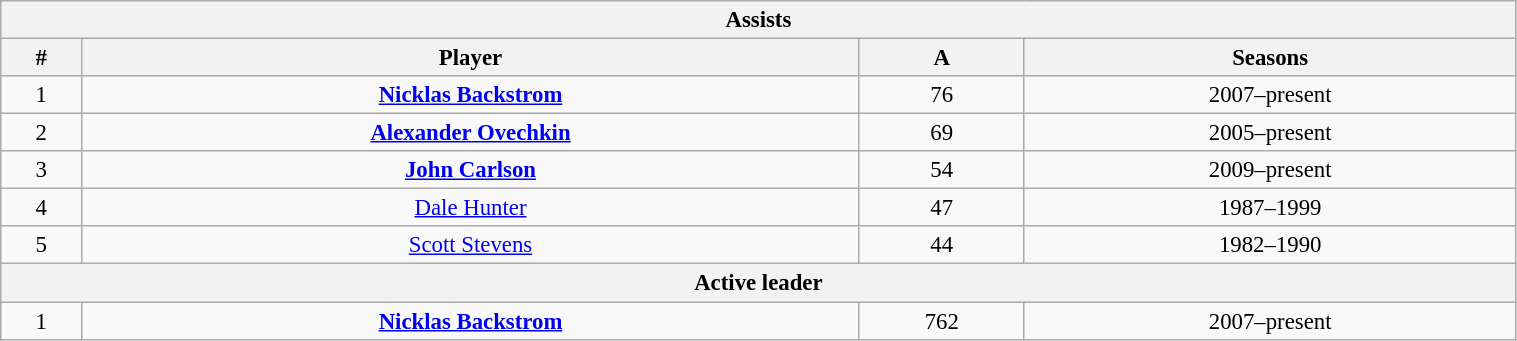<table class="wikitable" style="text-align: center; font-size: 95%" width="80%">
<tr>
<th colspan="4">Assists</th>
</tr>
<tr>
<th>#</th>
<th>Player</th>
<th>A</th>
<th>Seasons</th>
</tr>
<tr>
<td>1</td>
<td><strong><a href='#'>Nicklas Backstrom</a></strong></td>
<td>76</td>
<td>2007–present</td>
</tr>
<tr>
<td>2</td>
<td><strong><a href='#'>Alexander Ovechkin</a></strong></td>
<td>69</td>
<td>2005–present</td>
</tr>
<tr>
<td>3</td>
<td><strong><a href='#'>John Carlson</a></strong></td>
<td>54</td>
<td>2009–present</td>
</tr>
<tr>
<td>4</td>
<td><a href='#'>Dale Hunter</a></td>
<td>47</td>
<td>1987–1999</td>
</tr>
<tr>
<td>5</td>
<td><a href='#'>Scott Stevens</a></td>
<td>44</td>
<td>1982–1990</td>
</tr>
<tr>
<th colspan="4">Active leader</th>
</tr>
<tr>
<td>1</td>
<td><strong><a href='#'>Nicklas Backstrom</a></strong></td>
<td>762</td>
<td>2007–present</td>
</tr>
</table>
